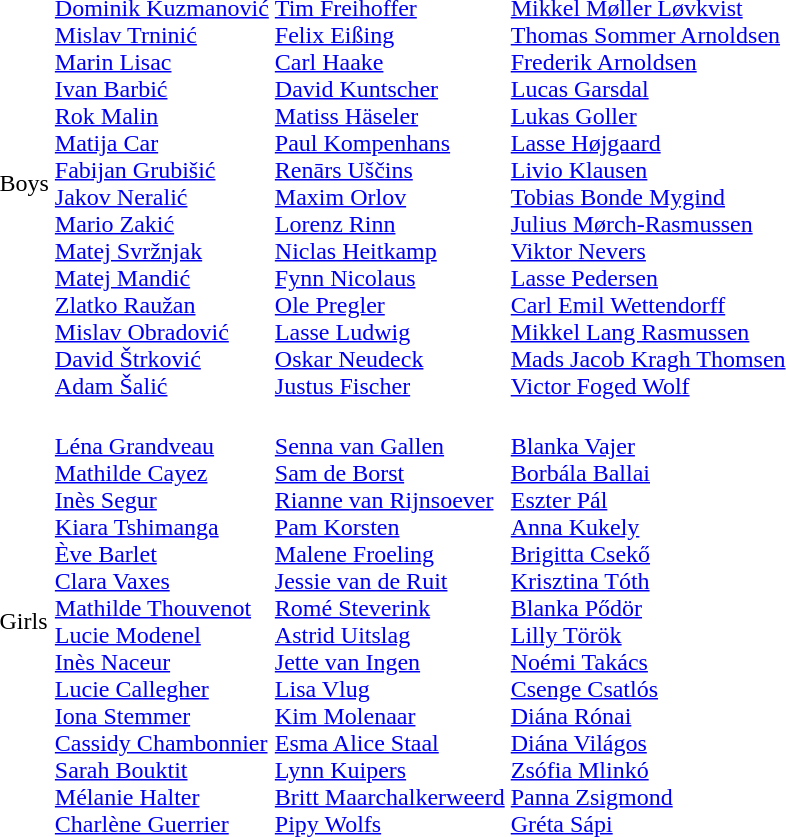<table>
<tr>
<td>Boys</td>
<td><br><a href='#'>Dominik Kuzmanović</a><br><a href='#'>Mislav Trninić</a><br><a href='#'>Marin Lisac</a><br><a href='#'>Ivan Barbić</a><br><a href='#'>Rok Malin</a><br><a href='#'>Matija Car</a><br><a href='#'>Fabijan Grubišić</a><br><a href='#'>Jakov Neralić</a><br><a href='#'>Mario Zakić</a><br><a href='#'>Matej Svržnjak</a><br><a href='#'>Matej Mandić</a><br><a href='#'>Zlatko Raužan</a><br><a href='#'>Mislav Obradović</a><br><a href='#'>David Štrković</a><br><a href='#'>Adam Šalić</a></td>
<td><br><a href='#'>Tim Freihoffer</a><br><a href='#'>Felix Eißing</a><br><a href='#'>Carl Haake</a><br><a href='#'>David Kuntscher</a><br><a href='#'>Matiss Häseler</a><br><a href='#'>Paul Kompenhans</a><br><a href='#'>Renārs Uščins</a><br><a href='#'>Maxim Orlov</a><br><a href='#'>Lorenz Rinn</a><br><a href='#'>Niclas Heitkamp</a><br><a href='#'>Fynn Nicolaus</a><br><a href='#'>Ole Pregler</a><br><a href='#'>Lasse Ludwig</a><br><a href='#'>Oskar Neudeck</a><br><a href='#'>Justus Fischer</a></td>
<td><br><a href='#'>Mikkel Møller Løvkvist</a><br><a href='#'>Thomas Sommer Arnoldsen</a><br><a href='#'>Frederik Arnoldsen</a><br><a href='#'>Lucas Garsdal</a><br><a href='#'>Lukas Goller</a><br><a href='#'>Lasse Højgaard</a><br><a href='#'>Livio Klausen</a><br><a href='#'>Tobias Bonde Mygind</a><br><a href='#'>Julius Mørch-Rasmussen</a><br><a href='#'>Viktor Nevers</a><br><a href='#'>Lasse Pedersen</a><br><a href='#'>Carl Emil Wettendorff</a><br><a href='#'>Mikkel Lang Rasmussen</a><br><a href='#'>Mads Jacob Kragh Thomsen</a><br><a href='#'>Victor Foged Wolf</a></td>
</tr>
<tr>
<td>Girls</td>
<td><br><a href='#'>Léna Grandveau</a><br><a href='#'>Mathilde Cayez</a><br><a href='#'>Inès Segur</a><br><a href='#'>Kiara Tshimanga</a><br><a href='#'>Ève Barlet</a><br><a href='#'>Clara Vaxes</a><br><a href='#'>Mathilde Thouvenot</a><br><a href='#'>Lucie Modenel</a><br><a href='#'>Inès Naceur</a><br><a href='#'>Lucie Callegher</a><br><a href='#'>Iona Stemmer</a><br><a href='#'>Cassidy Chambonnier</a><br><a href='#'>Sarah Bouktit</a><br><a href='#'>Mélanie Halter</a><br><a href='#'>Charlène Guerrier</a></td>
<td><br><a href='#'>Senna van Gallen</a><br><a href='#'>Sam de Borst</a><br><a href='#'>Rianne van Rijnsoever</a><br><a href='#'>Pam Korsten</a><br><a href='#'>Malene Froeling</a><br><a href='#'>Jessie van de Ruit</a><br><a href='#'>Romé Steverink</a><br><a href='#'>Astrid Uitslag</a><br><a href='#'>Jette van Ingen</a><br><a href='#'>Lisa Vlug</a><br><a href='#'>Kim Molenaar</a><br><a href='#'>Esma Alice Staal</a><br><a href='#'>Lynn Kuipers</a><br><a href='#'>Britt Maarchalkerweerd</a><br><a href='#'>Pipy Wolfs</a></td>
<td><br><a href='#'>Blanka Vajer</a><br><a href='#'>Borbála Ballai</a><br><a href='#'>Eszter Pál</a><br><a href='#'>Anna Kukely</a><br><a href='#'>Brigitta Csekő</a><br><a href='#'>Krisztina Tóth</a><br><a href='#'>Blanka Pődör</a><br><a href='#'>Lilly Török</a><br><a href='#'>Noémi Takács</a><br><a href='#'>Csenge Csatlós</a><br><a href='#'>Diána Rónai</a><br><a href='#'>Diána Világos</a><br><a href='#'>Zsófia Mlinkó</a><br><a href='#'>Panna Zsigmond</a><br><a href='#'>Gréta Sápi</a></td>
</tr>
</table>
